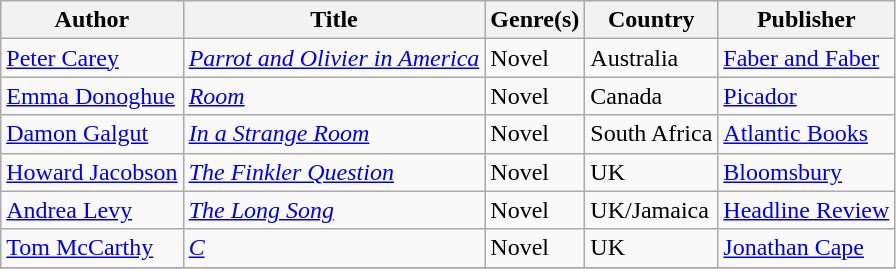<table class="wikitable">
<tr>
<th>Author</th>
<th>Title</th>
<th>Genre(s)</th>
<th>Country</th>
<th>Publisher</th>
</tr>
<tr>
<td><a href='#'>Peter Carey</a></td>
<td><em><a href='#'>Parrot and Olivier in America</a></em></td>
<td>Novel</td>
<td>Australia</td>
<td><a href='#'>Faber and Faber</a></td>
</tr>
<tr>
<td><a href='#'>Emma Donoghue</a></td>
<td><em><a href='#'>Room</a></em></td>
<td>Novel</td>
<td>Canada</td>
<td><a href='#'>Picador</a></td>
</tr>
<tr>
<td><a href='#'>Damon Galgut</a></td>
<td><em><a href='#'>In a Strange Room</a></em></td>
<td>Novel</td>
<td>South Africa</td>
<td><a href='#'>Atlantic Books</a></td>
</tr>
<tr>
<td><a href='#'>Howard Jacobson</a></td>
<td><em><a href='#'>The Finkler Question</a></em></td>
<td>Novel</td>
<td>UK</td>
<td><a href='#'>Bloomsbury</a></td>
</tr>
<tr>
<td><a href='#'>Andrea Levy</a></td>
<td><em><a href='#'>The Long Song</a></em></td>
<td>Novel</td>
<td>UK/Jamaica</td>
<td><a href='#'>Headline Review</a></td>
</tr>
<tr>
<td><a href='#'>Tom McCarthy</a></td>
<td><em><a href='#'>C</a></em></td>
<td>Novel</td>
<td>UK</td>
<td><a href='#'>Jonathan Cape</a></td>
</tr>
<tr>
</tr>
</table>
